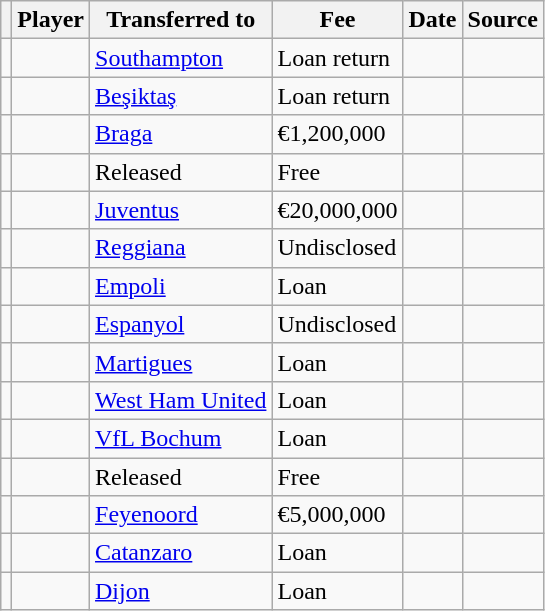<table class="wikitable plainrowheaders sortable">
<tr>
<th></th>
<th scope="col">Player</th>
<th>Transferred to</th>
<th style="width: 65px;">Fee</th>
<th scope="col">Date</th>
<th scope="col">Source</th>
</tr>
<tr>
<td align="center"></td>
<td></td>
<td> <a href='#'>Southampton</a></td>
<td>Loan return</td>
<td></td>
<td></td>
</tr>
<tr>
<td align="center"></td>
<td></td>
<td> <a href='#'>Beşiktaş</a></td>
<td>Loan return</td>
<td></td>
<td></td>
</tr>
<tr>
<td align="center"></td>
<td></td>
<td> <a href='#'>Braga</a></td>
<td>€1,200,000</td>
<td></td>
<td></td>
</tr>
<tr>
<td align="center"></td>
<td></td>
<td>Released</td>
<td>Free</td>
<td></td>
<td></td>
</tr>
<tr>
<td align="center"></td>
<td></td>
<td> <a href='#'>Juventus</a></td>
<td>€20,000,000</td>
<td></td>
<td></td>
</tr>
<tr>
<td align="center"></td>
<td></td>
<td> <a href='#'>Reggiana</a></td>
<td>Undisclosed</td>
<td></td>
<td></td>
</tr>
<tr>
<td align="center"></td>
<td></td>
<td> <a href='#'>Empoli</a></td>
<td>Loan</td>
<td></td>
<td></td>
</tr>
<tr>
<td align="center"></td>
<td></td>
<td> <a href='#'>Espanyol</a></td>
<td>Undisclosed</td>
<td></td>
<td></td>
</tr>
<tr>
<td align="center"></td>
<td></td>
<td> <a href='#'>Martigues</a></td>
<td>Loan</td>
<td></td>
<td></td>
</tr>
<tr>
<td align="center"></td>
<td></td>
<td> <a href='#'>West Ham United</a></td>
<td>Loan</td>
<td></td>
<td></td>
</tr>
<tr>
<td align="center"></td>
<td></td>
<td> <a href='#'>VfL Bochum</a></td>
<td>Loan</td>
<td></td>
<td></td>
</tr>
<tr>
<td align="center"></td>
<td></td>
<td>Released</td>
<td>Free</td>
<td></td>
<td></td>
</tr>
<tr>
<td align="center"></td>
<td></td>
<td> <a href='#'>Feyenoord</a></td>
<td>€5,000,000</td>
<td></td>
<td></td>
</tr>
<tr>
<td align="center"></td>
<td></td>
<td> <a href='#'>Catanzaro</a></td>
<td>Loan</td>
<td></td>
<td></td>
</tr>
<tr>
<td align="center"></td>
<td></td>
<td> <a href='#'>Dijon</a></td>
<td>Loan</td>
<td></td>
<td></td>
</tr>
</table>
